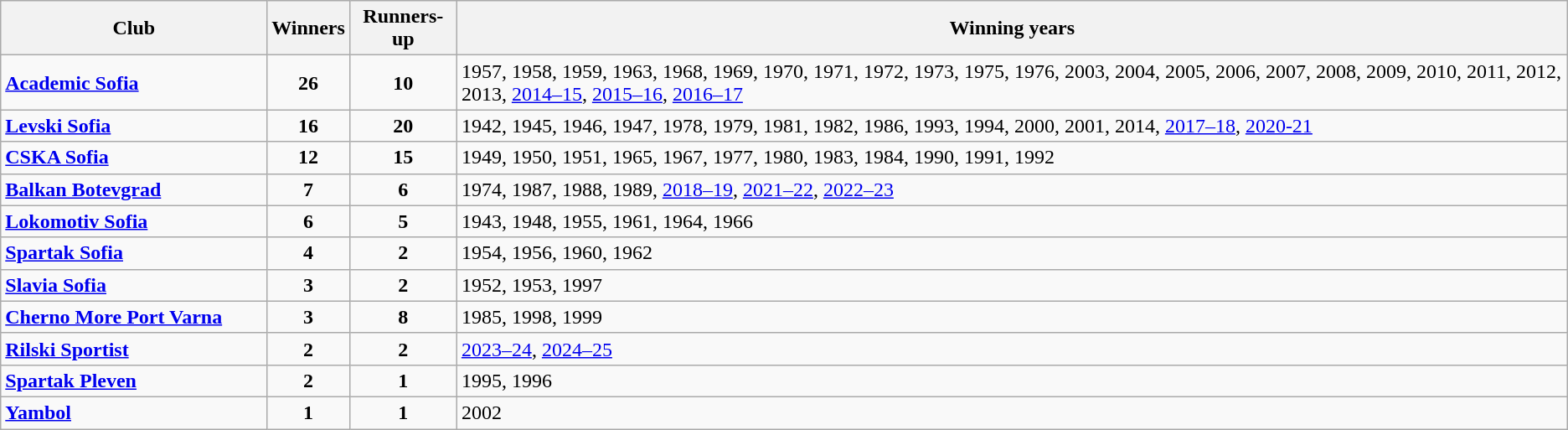<table class="wikitable">
<tr>
<th style="width:17%;">Club</th>
<th>Winners</th>
<th>Runners-up</th>
<th>Winning years</th>
</tr>
<tr>
<td><strong><a href='#'>Academic Sofia</a></strong></td>
<td align=center><strong>26</strong></td>
<td align=center><strong>10</strong></td>
<td>1957, 1958, 1959, 1963, 1968, 1969, 1970, 1971, 1972, 1973, 1975, 1976, 2003, 2004, 2005, 2006, 2007, 2008, 2009, 2010, 2011, 2012, 2013, <a href='#'>2014–15</a>, <a href='#'>2015–16</a>, <a href='#'>2016–17</a></td>
</tr>
<tr>
<td><strong><a href='#'>Levski Sofia</a></strong></td>
<td align=center><strong>16</strong></td>
<td align=center><strong>20</strong></td>
<td>1942, 1945, 1946, 1947, 1978, 1979, 1981, 1982, 1986, 1993, 1994, 2000, 2001, 2014, <a href='#'>2017–18</a>, <a href='#'>2020-21</a></td>
</tr>
<tr>
<td><strong><a href='#'>CSKA Sofia</a></strong></td>
<td align=center><strong>12</strong></td>
<td align=center><strong>15</strong></td>
<td>1949, 1950, 1951, 1965, 1967, 1977, 1980, 1983, 1984, 1990, 1991, 1992</td>
</tr>
<tr>
<td><strong><a href='#'>Balkan Botevgrad</a></strong></td>
<td align=center><strong>7</strong></td>
<td align=center><strong>6</strong></td>
<td>1974, 1987, 1988, 1989, <a href='#'>2018–19</a>, <a href='#'>2021–22</a>, <a href='#'>2022–23</a></td>
</tr>
<tr>
<td><strong><a href='#'>Lokomotiv Sofia</a></strong></td>
<td align=center><strong>6</strong></td>
<td align=center><strong>5</strong></td>
<td>1943, 1948, 1955, 1961, 1964, 1966</td>
</tr>
<tr>
<td><strong><a href='#'>Spartak Sofia</a></strong></td>
<td align=center><strong>4</strong></td>
<td align=center><strong>2</strong></td>
<td>1954, 1956, 1960, 1962</td>
</tr>
<tr>
<td><strong><a href='#'>Slavia Sofia</a></strong></td>
<td align=center><strong>3</strong></td>
<td align=center><strong>2</strong></td>
<td>1952, 1953, 1997</td>
</tr>
<tr>
<td><strong><a href='#'>Cherno More Port Varna</a></strong></td>
<td align=center><strong>3</strong></td>
<td align=center><strong>8</strong></td>
<td>1985, 1998, 1999</td>
</tr>
<tr>
<td><strong><a href='#'>Rilski Sportist</a></strong></td>
<td align=center><strong>2</strong></td>
<td align=center><strong>2</strong></td>
<td><a href='#'>2023–24</a>, <a href='#'>2024–25</a></td>
</tr>
<tr>
<td><strong><a href='#'>Spartak Pleven</a></strong></td>
<td align=center><strong>2</strong></td>
<td align=center><strong>1</strong></td>
<td>1995, 1996</td>
</tr>
<tr>
<td><strong><a href='#'>Yambol</a></strong></td>
<td align=center><strong>1</strong></td>
<td align=center><strong>1</strong></td>
<td>2002</td>
</tr>
</table>
